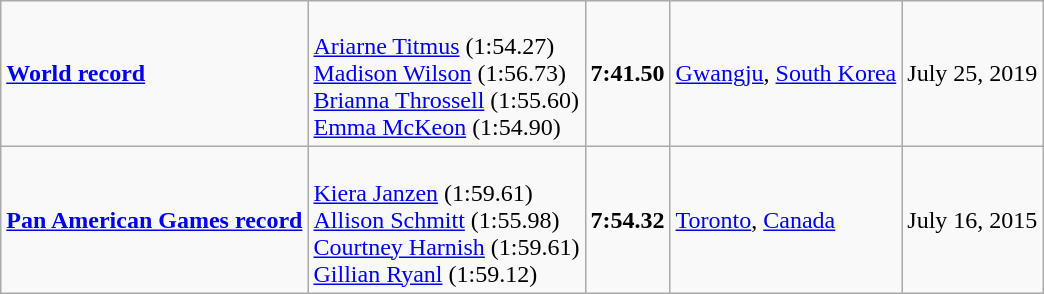<table class="wikitable">
<tr>
<td><strong><a href='#'>World record</a></strong></td>
<td><br><a href='#'>Ariarne Titmus</a> (1:54.27)<br><a href='#'>Madison Wilson</a> (1:56.73)<br><a href='#'>Brianna Throssell</a> (1:55.60)<br><a href='#'>Emma McKeon</a> (1:54.90)</td>
<td><strong>7:41.50</strong></td>
<td><a href='#'>Gwangju</a>, <a href='#'>South Korea</a></td>
<td>July 25, 2019</td>
</tr>
<tr>
<td><strong><a href='#'>Pan American Games record</a></strong></td>
<td><br><a href='#'>Kiera Janzen</a> (1:59.61)<br><a href='#'>Allison Schmitt</a> (1:55.98)<br><a href='#'>Courtney Harnish</a> (1:59.61)<br><a href='#'>Gillian Ryanl</a> (1:59.12)</td>
<td><strong>7:54.32</strong></td>
<td><a href='#'>Toronto</a>, <a href='#'>Canada</a></td>
<td>July 16, 2015</td>
</tr>
</table>
